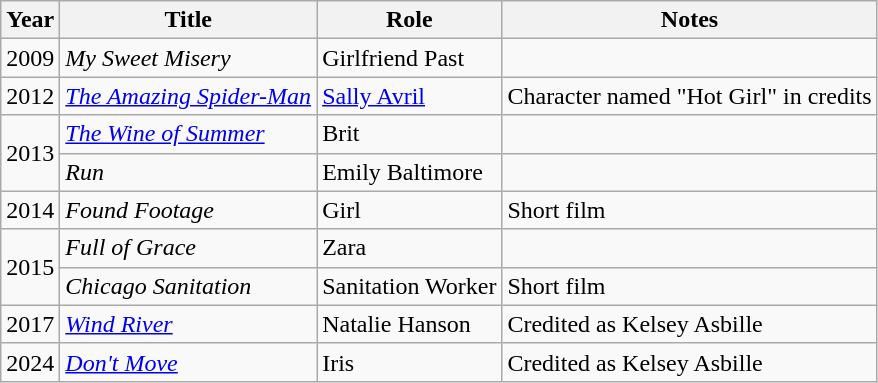<table class="wikitable sortable">
<tr>
<th>Year</th>
<th>Title</th>
<th>Role</th>
<th class="unsortable">Notes</th>
</tr>
<tr>
<td>2009</td>
<td><em>My Sweet Misery</em></td>
<td>Girlfriend Past</td>
<td></td>
</tr>
<tr>
<td>2012</td>
<td><em><a href='#'>The Amazing Spider-Man</a></em></td>
<td><a href='#'>Sally Avril</a></td>
<td>Character named "Hot Girl" in credits</td>
</tr>
<tr>
<td rowspan="2">2013</td>
<td><em><a href='#'>The Wine of Summer</a></em></td>
<td>Brit</td>
<td></td>
</tr>
<tr>
<td><em>Run</em></td>
<td>Emily Baltimore</td>
<td></td>
</tr>
<tr>
<td>2014</td>
<td><em>Found Footage</em></td>
<td>Girl</td>
<td>Short film</td>
</tr>
<tr>
<td rowspan="2">2015</td>
<td><em>Full of Grace</em></td>
<td>Zara</td>
<td></td>
</tr>
<tr>
<td><em>Chicago Sanitation</em></td>
<td>Sanitation Worker</td>
<td>Short film</td>
</tr>
<tr>
<td>2017</td>
<td><em><a href='#'>Wind River</a></em></td>
<td>Natalie Hanson</td>
<td>Credited as Kelsey Asbille</td>
</tr>
<tr>
<td>2024</td>
<td><em><a href='#'>Don't Move</a></em></td>
<td>Iris</td>
<td> Credited as Kelsey Asbille</td>
</tr>
</table>
